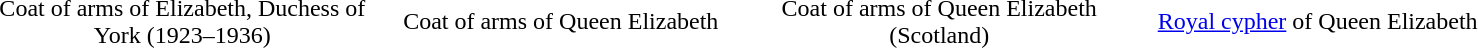<table border="0" align="center" width="80%">
<tr>
<th width=25%></th>
<th width=25%></th>
<th width=25%></th>
<th width=25%></th>
</tr>
<tr>
<td style="text-align: center;">Coat of arms of Elizabeth, Duchess of York (1923–1936)</td>
<td style="text-align: center;">Coat of arms of Queen Elizabeth</td>
<td style="text-align: center;">Coat of arms of Queen Elizabeth (Scotland)</td>
<td style="text-align: center;"><a href='#'>Royal cypher</a> of Queen Elizabeth</td>
</tr>
</table>
